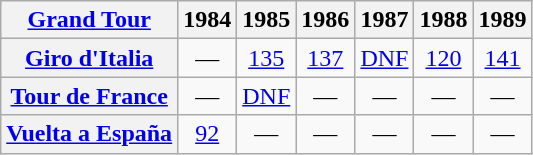<table class="wikitable plainrowheaders">
<tr>
<th scope="col"><a href='#'>Grand Tour</a></th>
<th scope="col">1984</th>
<th scope="col">1985</th>
<th scope="col">1986</th>
<th scope="col">1987</th>
<th scope="col">1988</th>
<th scope="col">1989</th>
</tr>
<tr style="text-align:center;">
<th scope="row"> <a href='#'>Giro d'Italia</a></th>
<td>—</td>
<td><a href='#'>135</a></td>
<td><a href='#'>137</a></td>
<td><a href='#'>DNF</a></td>
<td><a href='#'>120</a></td>
<td><a href='#'>141</a></td>
</tr>
<tr style="text-align:center;">
<th scope="row"> <a href='#'>Tour de France</a></th>
<td>—</td>
<td><a href='#'>DNF</a></td>
<td>—</td>
<td>—</td>
<td>—</td>
<td>—</td>
</tr>
<tr style="text-align:center;">
<th scope="row"> <a href='#'>Vuelta a España</a></th>
<td><a href='#'>92</a></td>
<td>—</td>
<td>—</td>
<td>—</td>
<td>—</td>
<td>—</td>
</tr>
</table>
